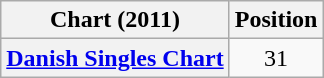<table class="wikitable sortable plainrowheaders" style="text-align:center">
<tr>
<th scope="col">Chart (2011)</th>
<th scope="col">Position</th>
</tr>
<tr>
<th scope="row"><a href='#'>Danish Singles Chart</a></th>
<td style="text-align:center;">31</td>
</tr>
</table>
